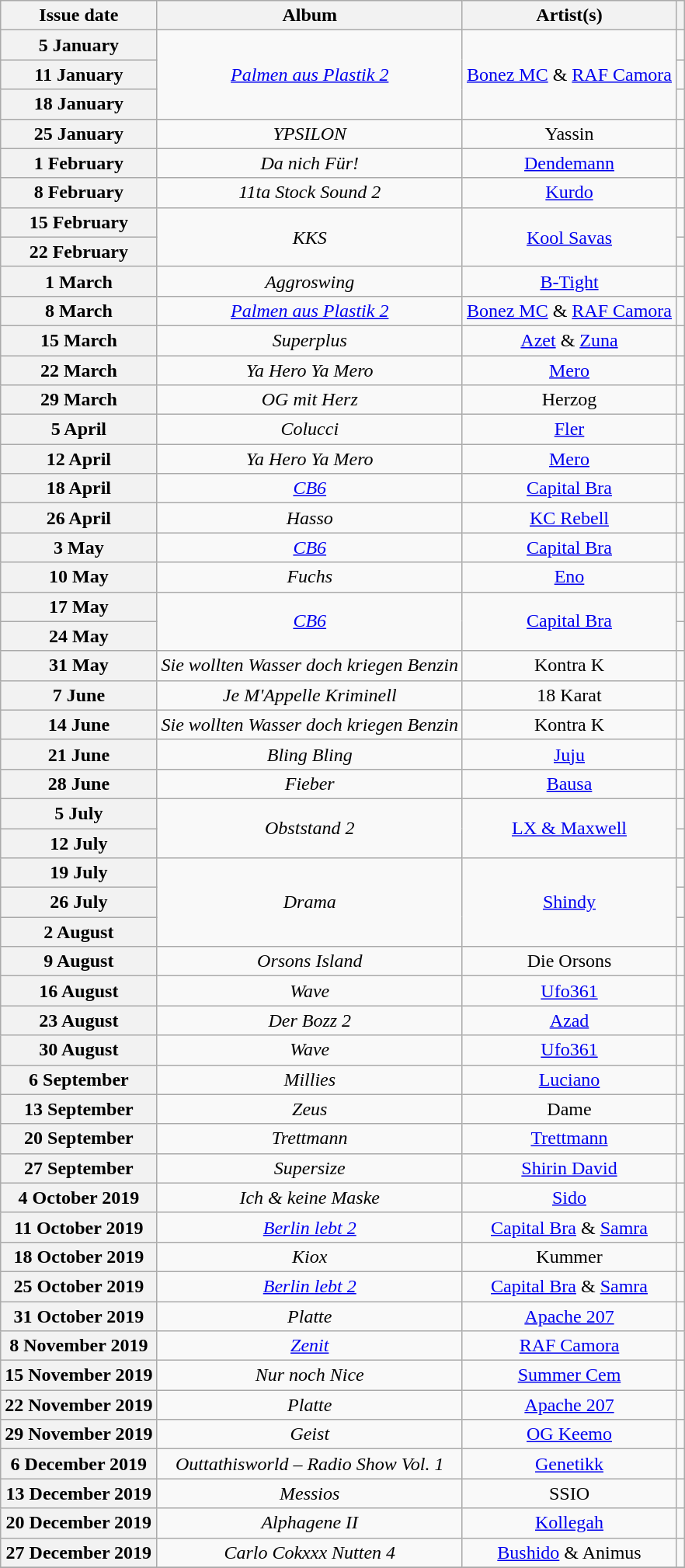<table class="wikitable plainrowheaders" style="text-align: center">
<tr>
<th>Issue date</th>
<th>Album</th>
<th>Artist(s)</th>
<th></th>
</tr>
<tr>
<th scope="row">5 January</th>
<td rowspan="3"><em><a href='#'>Palmen aus Plastik 2</a></em></td>
<td rowspan="3"><a href='#'>Bonez MC</a> & <a href='#'>RAF Camora</a></td>
<td></td>
</tr>
<tr>
<th scope="row">11 January</th>
<td></td>
</tr>
<tr>
<th scope="row">18 January</th>
<td></td>
</tr>
<tr>
<th scope="row">25 January</th>
<td><em>YPSILON</em></td>
<td>Yassin</td>
<td></td>
</tr>
<tr>
<th scope="row">1 February</th>
<td><em>Da nich Für!</em></td>
<td><a href='#'>Dendemann</a></td>
<td></td>
</tr>
<tr>
<th scope="row">8 February</th>
<td><em>11ta Stock Sound 2</em></td>
<td><a href='#'>Kurdo</a></td>
<td></td>
</tr>
<tr>
<th scope="row">15 February</th>
<td rowspan="2"><em>KKS</em></td>
<td rowspan="2"><a href='#'>Kool Savas</a></td>
<td></td>
</tr>
<tr>
<th scope="row">22 February</th>
<td></td>
</tr>
<tr>
<th scope="row">1 March</th>
<td><em>Aggroswing</em></td>
<td><a href='#'>B-Tight</a></td>
<td></td>
</tr>
<tr>
<th scope="row">8 March</th>
<td><em><a href='#'>Palmen aus Plastik 2</a></em></td>
<td><a href='#'>Bonez MC</a> & <a href='#'>RAF Camora</a></td>
<td></td>
</tr>
<tr>
<th scope="row">15 March</th>
<td><em>Superplus</em></td>
<td><a href='#'>Azet</a> & <a href='#'>Zuna</a></td>
<td></td>
</tr>
<tr>
<th scope="row">22 March</th>
<td><em>Ya Hero Ya Mero</em></td>
<td><a href='#'>Mero</a></td>
<td></td>
</tr>
<tr>
<th scope="row">29 March</th>
<td><em>OG mit Herz</em></td>
<td>Herzog</td>
<td></td>
</tr>
<tr>
<th scope="row">5 April</th>
<td><em>Colucci</em></td>
<td><a href='#'>Fler</a></td>
<td></td>
</tr>
<tr>
<th scope="row">12 April</th>
<td><em>Ya Hero Ya Mero</em></td>
<td><a href='#'>Mero</a></td>
<td></td>
</tr>
<tr>
<th scope="row">18 April</th>
<td><em><a href='#'>CB6</a></em></td>
<td><a href='#'>Capital Bra</a></td>
<td></td>
</tr>
<tr>
<th scope="row">26 April</th>
<td><em>Hasso</em></td>
<td><a href='#'>KC Rebell</a></td>
<td></td>
</tr>
<tr>
<th scope="row">3 May</th>
<td><em><a href='#'>CB6</a></em></td>
<td><a href='#'>Capital Bra</a></td>
<td></td>
</tr>
<tr>
<th scope="row">10 May</th>
<td><em>Fuchs</em></td>
<td><a href='#'>Eno</a></td>
<td></td>
</tr>
<tr>
<th scope="row">17 May</th>
<td rowspan="2"><em><a href='#'>CB6</a></em></td>
<td rowspan="2"><a href='#'>Capital Bra</a></td>
<td></td>
</tr>
<tr>
<th scope="row">24 May</th>
<td></td>
</tr>
<tr>
<th scope="row">31 May</th>
<td><em>Sie wollten Wasser doch kriegen Benzin</em></td>
<td>Kontra K</td>
<td></td>
</tr>
<tr>
<th scope="row">7 June</th>
<td><em>Je M'Appelle Kriminell</em></td>
<td>18 Karat</td>
<td></td>
</tr>
<tr>
<th scope="row">14 June</th>
<td><em>Sie wollten Wasser doch kriegen Benzin</em></td>
<td>Kontra K</td>
<td></td>
</tr>
<tr>
<th scope="row">21 June</th>
<td><em>Bling Bling</em></td>
<td><a href='#'>Juju</a></td>
<td></td>
</tr>
<tr>
<th scope="row">28 June</th>
<td><em>Fieber</em></td>
<td><a href='#'>Bausa</a></td>
<td></td>
</tr>
<tr>
<th scope="row">5 July</th>
<td rowspan="2"><em>Obststand 2</em></td>
<td rowspan="2"><a href='#'>LX & Maxwell</a></td>
<td></td>
</tr>
<tr>
<th scope="row">12 July</th>
<td></td>
</tr>
<tr>
<th scope="row">19 July</th>
<td rowspan="3"><em>Drama</em></td>
<td rowspan="3"><a href='#'>Shindy</a></td>
<td></td>
</tr>
<tr>
<th scope="row">26 July</th>
<td></td>
</tr>
<tr>
<th scope="row">2 August</th>
<td></td>
</tr>
<tr>
<th scope="row">9 August</th>
<td><em>Orsons Island</em></td>
<td>Die Orsons</td>
<td></td>
</tr>
<tr>
<th scope="row">16 August</th>
<td><em>Wave</em></td>
<td><a href='#'>Ufo361</a></td>
<td></td>
</tr>
<tr>
<th scope="row">23 August</th>
<td><em>Der Bozz 2</em></td>
<td><a href='#'>Azad</a></td>
<td></td>
</tr>
<tr>
<th scope="row">30 August</th>
<td><em>Wave</em></td>
<td><a href='#'>Ufo361</a></td>
<td></td>
</tr>
<tr>
<th scope="row">6 September</th>
<td><em>Millies</em></td>
<td><a href='#'>Luciano</a></td>
<td></td>
</tr>
<tr>
<th scope="row">13 September</th>
<td><em>Zeus</em></td>
<td>Dame</td>
<td></td>
</tr>
<tr>
<th scope="row">20 September</th>
<td><em>Trettmann</em></td>
<td><a href='#'>Trettmann</a></td>
<td></td>
</tr>
<tr>
<th scope="row">27 September</th>
<td><em>Supersize</em></td>
<td><a href='#'>Shirin David</a></td>
<td></td>
</tr>
<tr>
<th scope="row">4 October 2019</th>
<td><em>Ich & keine Maske</em></td>
<td><a href='#'>Sido</a></td>
<td></td>
</tr>
<tr>
<th scope="row">11 October 2019</th>
<td><em><a href='#'>Berlin lebt 2</a></em></td>
<td><a href='#'>Capital Bra</a> & <a href='#'>Samra</a></td>
<td></td>
</tr>
<tr>
<th scope="row">18 October 2019</th>
<td><em>Kiox</em></td>
<td>Kummer</td>
<td></td>
</tr>
<tr>
<th scope="row">25 October 2019</th>
<td><em><a href='#'>Berlin lebt 2</a></em></td>
<td><a href='#'>Capital Bra</a> & <a href='#'>Samra</a></td>
<td></td>
</tr>
<tr>
<th scope="row">31 October 2019</th>
<td><em>Platte</em></td>
<td><a href='#'>Apache 207</a></td>
<td></td>
</tr>
<tr>
<th scope="row">8 November 2019</th>
<td><em><a href='#'>Zenit</a></em></td>
<td><a href='#'>RAF Camora</a></td>
<td></td>
</tr>
<tr>
<th scope="row">15 November 2019</th>
<td><em>Nur noch Nice</em></td>
<td><a href='#'>Summer Cem</a></td>
<td></td>
</tr>
<tr>
<th scope="row">22 November 2019</th>
<td><em>Platte</em></td>
<td><a href='#'>Apache 207</a></td>
<td></td>
</tr>
<tr>
<th scope="row">29 November 2019</th>
<td><em>Geist</em></td>
<td><a href='#'>OG Keemo</a></td>
<td></td>
</tr>
<tr>
<th scope="row">6 December 2019</th>
<td><em>Outtathisworld – Radio Show Vol. 1</em></td>
<td><a href='#'>Genetikk</a></td>
<td></td>
</tr>
<tr>
<th scope="row">13 December 2019</th>
<td><em>Messios</em></td>
<td>SSIO</td>
<td></td>
</tr>
<tr>
<th scope="row">20 December 2019</th>
<td><em>Alphagene II</em></td>
<td><a href='#'>Kollegah</a></td>
<td></td>
</tr>
<tr>
<th scope="row">27 December 2019</th>
<td><em>Carlo Cokxxx Nutten 4</em></td>
<td><a href='#'>Bushido</a> & Animus</td>
<td></td>
</tr>
<tr>
</tr>
</table>
